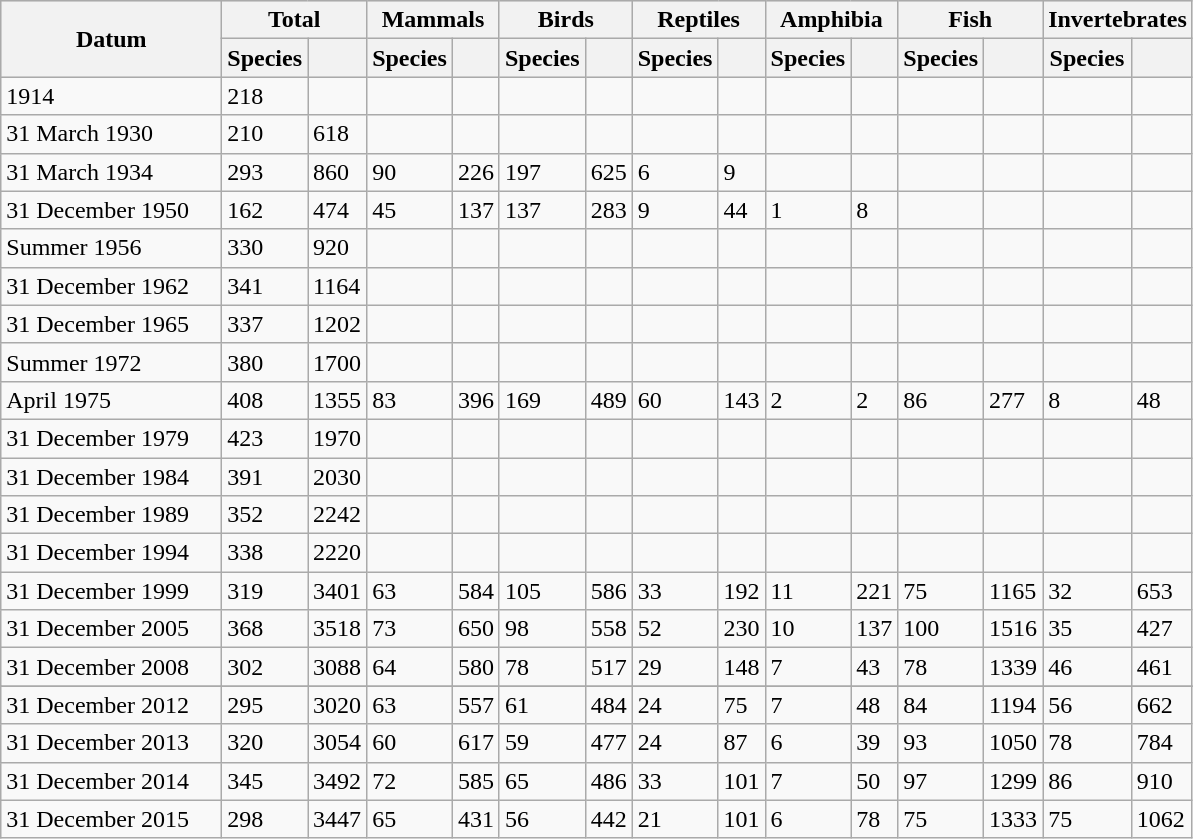<table class="wikitable">
<tr style="background:#DFDFDF">
<th width="140" rowspan="2">Datum</th>
<th colspan="2">Total</th>
<th colspan="2">Mammals</th>
<th colspan="2">Birds</th>
<th colspan="2">Reptiles</th>
<th colspan="2">Amphibia</th>
<th colspan="2">Fish</th>
<th colspan="2">Invertebrates</th>
</tr>
<tr style="background:#DFDFDF">
<th>Species</th>
<th></th>
<th>Species</th>
<th></th>
<th>Species</th>
<th></th>
<th>Species</th>
<th></th>
<th>Species</th>
<th></th>
<th>Species</th>
<th></th>
<th>Species</th>
<th></th>
</tr>
<tr>
<td>1914</td>
<td>218</td>
<td></td>
<td></td>
<td></td>
<td></td>
<td></td>
<td></td>
<td></td>
<td></td>
<td></td>
<td></td>
<td></td>
<td></td>
<td></td>
</tr>
<tr>
<td>31 March 1930</td>
<td>210</td>
<td>618</td>
<td></td>
<td></td>
<td></td>
<td></td>
<td></td>
<td></td>
<td></td>
<td></td>
<td></td>
<td></td>
<td></td>
<td></td>
</tr>
<tr>
<td>31 March 1934</td>
<td>293</td>
<td>860</td>
<td>90</td>
<td>226</td>
<td>197</td>
<td>625</td>
<td>6</td>
<td>9</td>
<td></td>
<td></td>
<td></td>
<td></td>
<td></td>
<td></td>
</tr>
<tr>
<td>31 December 1950</td>
<td>162</td>
<td>474</td>
<td>45</td>
<td>137</td>
<td>137</td>
<td>283</td>
<td>9</td>
<td>44</td>
<td>1</td>
<td>8</td>
<td></td>
<td></td>
<td></td>
<td></td>
</tr>
<tr>
<td>Summer 1956</td>
<td>330</td>
<td>920</td>
<td></td>
<td></td>
<td></td>
<td></td>
<td></td>
<td></td>
<td></td>
<td></td>
<td></td>
<td></td>
<td></td>
<td></td>
</tr>
<tr>
<td>31 December 1962</td>
<td>341</td>
<td>1164</td>
<td></td>
<td></td>
<td></td>
<td></td>
<td></td>
<td></td>
<td></td>
<td></td>
<td></td>
<td></td>
<td></td>
<td></td>
</tr>
<tr>
<td>31 December 1965</td>
<td>337</td>
<td>1202</td>
<td></td>
<td></td>
<td></td>
<td></td>
<td></td>
<td></td>
<td></td>
<td></td>
<td></td>
<td></td>
<td></td>
<td></td>
</tr>
<tr>
<td>Summer 1972</td>
<td>380</td>
<td>1700</td>
<td></td>
<td></td>
<td></td>
<td></td>
<td></td>
<td></td>
<td></td>
<td></td>
<td></td>
<td></td>
<td></td>
<td></td>
</tr>
<tr>
<td>April 1975</td>
<td>408</td>
<td>1355</td>
<td>83</td>
<td>396</td>
<td>169</td>
<td>489</td>
<td>60</td>
<td>143</td>
<td>2</td>
<td>2</td>
<td>86</td>
<td>277</td>
<td>8</td>
<td>48</td>
</tr>
<tr>
<td>31 December 1979</td>
<td>423</td>
<td>1970</td>
<td></td>
<td></td>
<td></td>
<td></td>
<td></td>
<td></td>
<td></td>
<td></td>
<td></td>
<td></td>
<td></td>
<td></td>
</tr>
<tr>
<td>31 December 1984</td>
<td>391</td>
<td>2030</td>
<td></td>
<td></td>
<td></td>
<td></td>
<td></td>
<td></td>
<td></td>
<td></td>
<td></td>
<td></td>
<td></td>
<td></td>
</tr>
<tr>
<td>31 December 1989</td>
<td>352</td>
<td>2242</td>
<td></td>
<td></td>
<td></td>
<td></td>
<td></td>
<td></td>
<td></td>
<td></td>
<td></td>
<td></td>
<td></td>
<td></td>
</tr>
<tr>
<td>31 December 1994</td>
<td>338</td>
<td>2220</td>
<td></td>
<td></td>
<td></td>
<td></td>
<td></td>
<td></td>
<td></td>
<td></td>
<td></td>
<td></td>
<td></td>
<td></td>
</tr>
<tr>
<td>31 December 1999</td>
<td>319</td>
<td>3401</td>
<td>63</td>
<td>584</td>
<td>105</td>
<td>586</td>
<td>33</td>
<td>192</td>
<td>11</td>
<td>221</td>
<td>75</td>
<td>1165</td>
<td>32</td>
<td>653</td>
</tr>
<tr>
<td>31 December 2005</td>
<td>368</td>
<td>3518</td>
<td>73</td>
<td>650</td>
<td>98</td>
<td>558</td>
<td>52</td>
<td>230</td>
<td>10</td>
<td>137</td>
<td>100</td>
<td>1516</td>
<td>35</td>
<td>427</td>
</tr>
<tr>
<td>31 December 2008</td>
<td>302</td>
<td>3088</td>
<td>64</td>
<td>580</td>
<td>78</td>
<td>517</td>
<td>29</td>
<td>148</td>
<td>7</td>
<td>43</td>
<td>78</td>
<td>1339</td>
<td>46</td>
<td>461</td>
</tr>
<tr>
</tr>
<tr>
<td>31 December 2012</td>
<td>295</td>
<td>3020</td>
<td>63</td>
<td>557</td>
<td>61</td>
<td>484</td>
<td>24</td>
<td>75</td>
<td>7</td>
<td>48</td>
<td>84</td>
<td>1194</td>
<td>56</td>
<td>662</td>
</tr>
<tr>
<td>31 December 2013</td>
<td>320</td>
<td>3054</td>
<td>60</td>
<td>617</td>
<td>59</td>
<td>477</td>
<td>24</td>
<td>87</td>
<td>6</td>
<td>39</td>
<td>93</td>
<td>1050</td>
<td>78</td>
<td>784</td>
</tr>
<tr>
<td>31 December 2014</td>
<td>345</td>
<td>3492</td>
<td>72</td>
<td>585</td>
<td>65</td>
<td>486</td>
<td>33</td>
<td>101</td>
<td>7</td>
<td>50</td>
<td>97</td>
<td>1299</td>
<td>86</td>
<td>910</td>
</tr>
<tr>
<td>31 December 2015</td>
<td>298</td>
<td>3447</td>
<td>65</td>
<td>431</td>
<td>56</td>
<td>442</td>
<td>21</td>
<td>101</td>
<td>6</td>
<td>78</td>
<td>75</td>
<td>1333</td>
<td>75</td>
<td>1062</td>
</tr>
</table>
